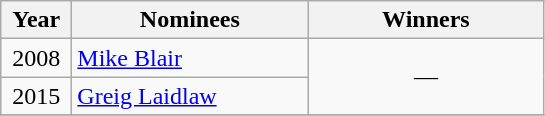<table class="wikitable">
<tr>
<th width=40>Year</th>
<th width=150>Nominees</th>
<th width=150>Winners</th>
</tr>
<tr>
<td align=center>2008</td>
<td><a href='#'>Mike Blair</a></td>
<td align=center rowspan=2>—</td>
</tr>
<tr>
<td align=center>2015</td>
<td><a href='#'>Greig Laidlaw</a></td>
</tr>
<tr>
</tr>
</table>
